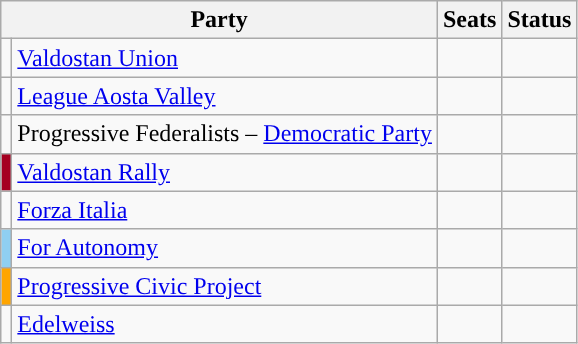<table class=wikitable>
<tr>
<th colspan="2">Party</th>
<th>Seats</th>
<th>Status</th>
</tr>
<tr>
<td style="color:inherit;background:"></td>
<td><a href='#'>Valdostan Union</a></td>
<td></td>
<td></td>
</tr>
<tr>
<td style="color:inherit;background:"></td>
<td><a href='#'>League Aosta Valley</a></td>
<td></td>
<td></td>
</tr>
<tr>
<td style="color:inherit;background:"></td>
<td>Progressive Federalists – <a href='#'>Democratic Party</a></td>
<td></td>
<td></td>
</tr>
<tr>
<td bgcolor="	#A50021"></td>
<td><a href='#'>Valdostan Rally</a></td>
<td></td>
<td></td>
</tr>
<tr>
<td style="color:inherit;background:"></td>
<td><a href='#'>Forza Italia</a></td>
<td></td>
<td></td>
</tr>
<tr>
<td style="color:inherit;background:#8FCFF2"></td>
<td><a href='#'>For Autonomy</a></td>
<td></td>
<td></td>
</tr>
<tr>
<td bgcolor="orange"></td>
<td><a href='#'>Progressive Civic Project</a></td>
<td></td>
<td></td>
</tr>
<tr>
<td style="color:inherit;background:"></td>
<td><a href='#'>Edelweiss</a></td>
<td></td>
<td></td>
</tr>
</table>
